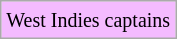<table class="wikitable">
<tr>
<td bgcolor="#F4BBFF"><small>West Indies captains</small></td>
</tr>
</table>
